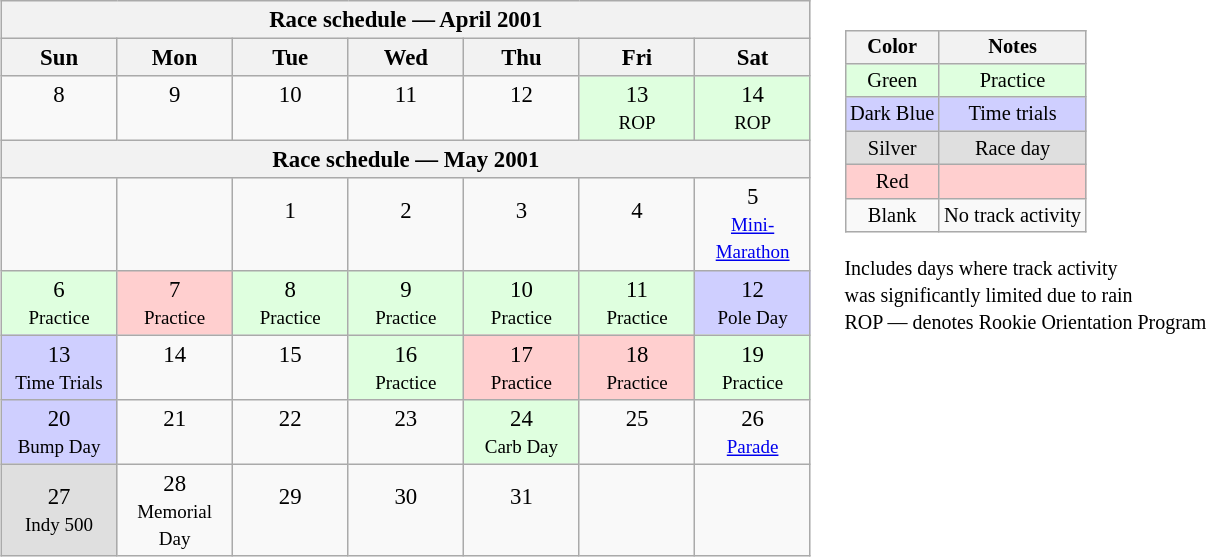<table>
<tr>
<td><br><table class="wikitable" style="text-align:center; font-size:95%">
<tr valign="top">
<th colspan=7>Race schedule — April 2001</th>
</tr>
<tr>
<th scope="col" width="70">Sun</th>
<th scope="col" width="70">Mon</th>
<th scope="col" width="70">Tue</th>
<th scope="col" width="70">Wed</th>
<th scope="col" width="70">Thu</th>
<th scope="col" width="70">Fri</th>
<th scope="col" width="70">Sat</th>
</tr>
<tr>
<td>8<br> </td>
<td>9<br> </td>
<td>10<br> </td>
<td>11<br> </td>
<td>12<br> </td>
<td style="background:#DFFFDF;">13<br><small>ROP</small></td>
<td style="background:#DFFFDF;">14<br><small>ROP</small></td>
</tr>
<tr valign="top">
<th colspan=7>Race schedule — May 2001</th>
</tr>
<tr>
<td> </td>
<td> </td>
<td>1<br> </td>
<td>2<br> </td>
<td>3<br> </td>
<td>4<br> </td>
<td>5<br><small><a href='#'>Mini-Marathon</a></small></td>
</tr>
<tr>
<td style="background:#DFFFDF;">6<br><small>Practice</small></td>
<td style="background:#FFCFCF;">7<br><small>Practice</small></td>
<td style="background:#DFFFDF;">8<br><small>Practice</small></td>
<td style="background:#DFFFDF;">9<br><small>Practice</small></td>
<td style="background:#DFFFDF;">10<br><small>Practice</small></td>
<td style="background:#DFFFDF;">11<br><small>Practice</small></td>
<td style="background:#CFCFFF;">12<br><small>Pole Day</small></td>
</tr>
<tr>
<td style="background:#CFCFFF;">13<br><small>Time Trials</small></td>
<td>14<br> </td>
<td>15<br> </td>
<td style="background:#DFFFDF;">16<br><small>Practice</small></td>
<td style="background:#FFCFCF;">17<br><small>Practice</small></td>
<td style="background:#FFCFCF;">18<br><small>Practice</small></td>
<td style="background:#DFFFDF;">19<br><small>Practice</small></td>
</tr>
<tr>
<td style="background:#CFCFFF;">20<br><small>Bump Day</small></td>
<td>21<br> </td>
<td>22<br> </td>
<td>23<br> </td>
<td style="background:#DFFFDF;">24<br><small>Carb Day</small></td>
<td>25<br> </td>
<td>26<br><small><a href='#'>Parade</a></small></td>
</tr>
<tr>
<td style="background:#DFDFDF;">27<br><small>Indy 500</small></td>
<td>28<br><small>Memorial Day</small></td>
<td>29<br> </td>
<td>30<br> </td>
<td>31<br> </td>
<td> </td>
<td> </td>
</tr>
</table>
</td>
<td valign="top"><br><table>
<tr>
<td><br><table style="margin-right:0; font-size:85%; text-align:center;" class="wikitable">
<tr>
<th>Color</th>
<th>Notes</th>
</tr>
<tr style="background:#DFFFDF;">
<td>Green</td>
<td>Practice</td>
</tr>
<tr style="background:#CFCFFF;">
<td>Dark Blue</td>
<td>Time trials</td>
</tr>
<tr style="background:#DFDFDF;">
<td>Silver</td>
<td>Race day</td>
</tr>
<tr style="background:#FFCFCF;">
<td>Red</td>
<td></td>
</tr>
<tr>
<td>Blank</td>
<td>No track activity</td>
</tr>
</table>
 <small>Includes days where track activity<br>was significantly limited due to rain</small><br><small>ROP — denotes Rookie Orientation Program</small></td>
</tr>
</table>
</td>
</tr>
</table>
